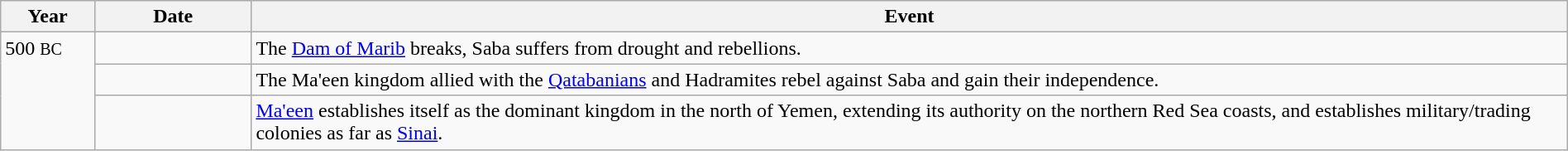<table class="wikitable" width="100%">
<tr>
<th style="width:6%">Year</th>
<th style="width:10%">Date</th>
<th>Event</th>
</tr>
<tr>
<td rowspan="3" valign="top">500 <small>BC</small></td>
<td></td>
<td>The <a href='#'>Dam of Marib</a> breaks, Saba suffers from drought and rebellions.</td>
</tr>
<tr>
<td></td>
<td>The Ma'een kingdom allied with the <a href='#'>Qatabanians</a> and Hadramites rebel against Saba and gain their independence.</td>
</tr>
<tr>
<td></td>
<td><a href='#'>Ma'een</a> establishes itself as the dominant kingdom in the north of Yemen, extending its authority on the northern Red Sea coasts, and establishes military/trading colonies as far as <a href='#'>Sinai</a>.</td>
</tr>
</table>
